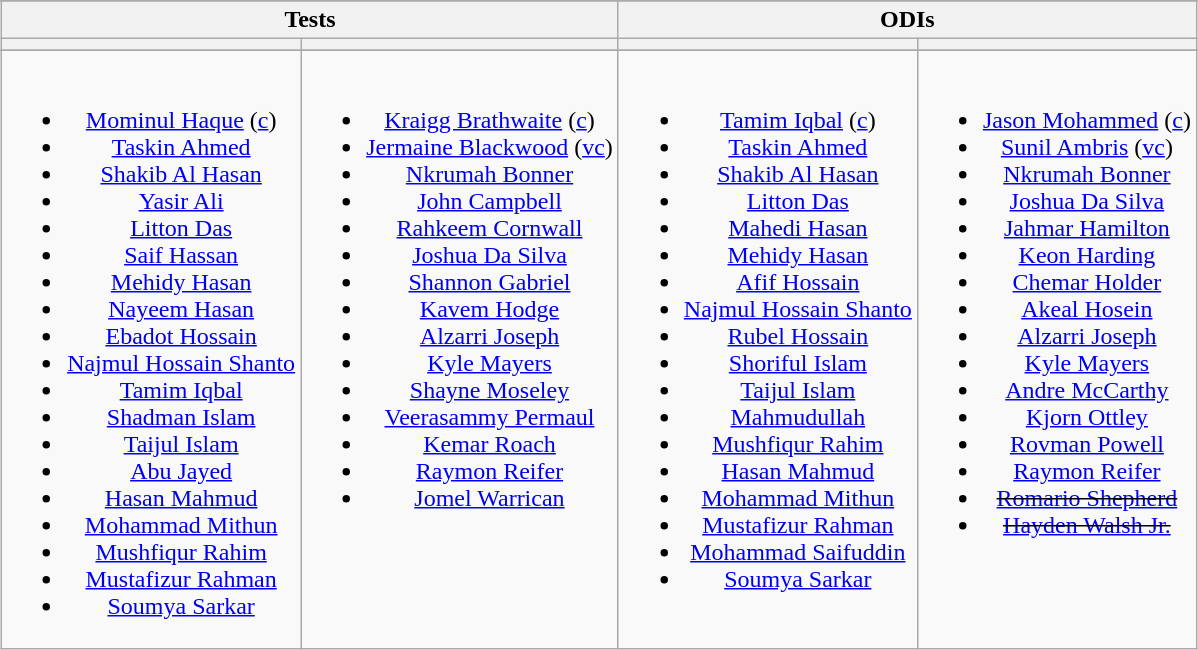<table class="wikitable" style="text-align:center; margin:auto">
<tr>
</tr>
<tr>
<th colspan=2>Tests</th>
<th colspan=2>ODIs</th>
</tr>
<tr>
<th></th>
<th></th>
<th></th>
<th></th>
</tr>
<tr>
</tr>
<tr style="vertical-align:top">
<td><br><ul><li><a href='#'>Mominul Haque</a> (<a href='#'>c</a>)</li><li><a href='#'>Taskin Ahmed</a></li><li><a href='#'>Shakib Al Hasan</a></li><li><a href='#'>Yasir Ali</a></li><li><a href='#'>Litton Das</a></li><li><a href='#'>Saif Hassan</a></li><li><a href='#'>Mehidy Hasan</a></li><li><a href='#'>Nayeem Hasan</a></li><li><a href='#'>Ebadot Hossain</a></li><li><a href='#'>Najmul Hossain Shanto</a></li><li><a href='#'>Tamim Iqbal</a></li><li><a href='#'>Shadman Islam</a></li><li><a href='#'>Taijul Islam</a></li><li><a href='#'>Abu Jayed</a></li><li><a href='#'>Hasan Mahmud</a></li><li><a href='#'>Mohammad Mithun</a></li><li><a href='#'>Mushfiqur Rahim</a></li><li><a href='#'>Mustafizur Rahman</a></li><li><a href='#'>Soumya Sarkar</a></li></ul></td>
<td><br><ul><li><a href='#'>Kraigg Brathwaite</a> (<a href='#'>c</a>)</li><li><a href='#'>Jermaine Blackwood</a> (<a href='#'>vc</a>)</li><li><a href='#'>Nkrumah Bonner</a></li><li><a href='#'>John Campbell</a></li><li><a href='#'>Rahkeem Cornwall</a></li><li><a href='#'>Joshua Da Silva</a></li><li><a href='#'>Shannon Gabriel</a></li><li><a href='#'>Kavem Hodge</a></li><li><a href='#'>Alzarri Joseph</a></li><li><a href='#'>Kyle Mayers</a></li><li><a href='#'>Shayne Moseley</a></li><li><a href='#'>Veerasammy Permaul</a></li><li><a href='#'>Kemar Roach</a></li><li><a href='#'>Raymon Reifer</a></li><li><a href='#'>Jomel Warrican</a></li></ul></td>
<td><br><ul><li><a href='#'>Tamim Iqbal</a> (<a href='#'>c</a>)</li><li><a href='#'>Taskin Ahmed</a></li><li><a href='#'>Shakib Al Hasan</a></li><li><a href='#'>Litton Das</a></li><li><a href='#'>Mahedi Hasan</a></li><li><a href='#'>Mehidy Hasan</a></li><li><a href='#'>Afif Hossain</a></li><li><a href='#'>Najmul Hossain Shanto</a></li><li><a href='#'>Rubel Hossain</a></li><li><a href='#'>Shoriful Islam</a></li><li><a href='#'>Taijul Islam</a></li><li><a href='#'>Mahmudullah</a></li><li><a href='#'>Mushfiqur Rahim</a></li><li><a href='#'>Hasan Mahmud</a></li><li><a href='#'>Mohammad Mithun</a></li><li><a href='#'>Mustafizur Rahman</a></li><li><a href='#'>Mohammad Saifuddin</a></li><li><a href='#'>Soumya Sarkar</a></li></ul></td>
<td><br><ul><li><a href='#'>Jason Mohammed</a> (<a href='#'>c</a>)</li><li><a href='#'>Sunil Ambris</a> (<a href='#'>vc</a>)</li><li><a href='#'>Nkrumah Bonner</a></li><li><a href='#'>Joshua Da Silva</a></li><li><a href='#'>Jahmar Hamilton</a></li><li><a href='#'>Keon Harding</a></li><li><a href='#'>Chemar Holder</a></li><li><a href='#'>Akeal Hosein</a></li><li><a href='#'>Alzarri Joseph</a></li><li><a href='#'>Kyle Mayers</a></li><li><a href='#'>Andre McCarthy</a></li><li><a href='#'>Kjorn Ottley</a></li><li><a href='#'>Rovman Powell</a></li><li><a href='#'>Raymon Reifer</a></li><li><s><a href='#'>Romario Shepherd</a></s></li><li><s><a href='#'>Hayden Walsh Jr.</a></s></li></ul></td>
</tr>
</table>
